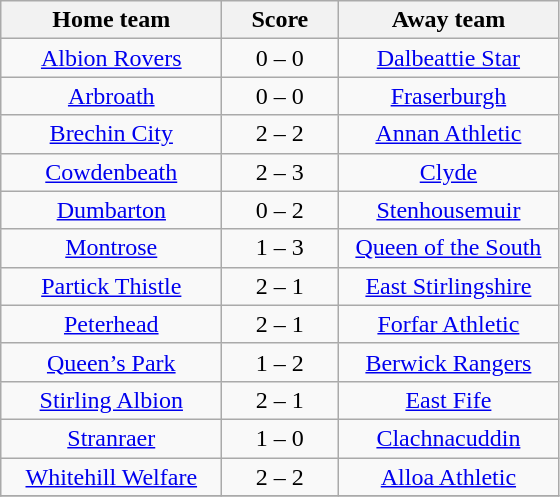<table class="wikitable" style="text-align: center">
<tr>
<th width=140>Home team</th>
<th width=70>Score</th>
<th width=140>Away team</th>
</tr>
<tr>
<td><a href='#'>Albion Rovers</a></td>
<td>0 – 0</td>
<td><a href='#'>Dalbeattie Star</a></td>
</tr>
<tr>
<td><a href='#'>Arbroath</a></td>
<td>0 – 0</td>
<td><a href='#'>Fraserburgh</a></td>
</tr>
<tr>
<td><a href='#'>Brechin City</a></td>
<td>2 – 2</td>
<td><a href='#'>Annan Athletic</a></td>
</tr>
<tr>
<td><a href='#'>Cowdenbeath</a></td>
<td>2 – 3</td>
<td><a href='#'>Clyde</a></td>
</tr>
<tr>
<td><a href='#'>Dumbarton</a></td>
<td>0 – 2</td>
<td><a href='#'>Stenhousemuir</a></td>
</tr>
<tr>
<td><a href='#'>Montrose</a></td>
<td>1 – 3</td>
<td><a href='#'>Queen of the South</a></td>
</tr>
<tr>
<td><a href='#'>Partick Thistle</a></td>
<td>2 – 1</td>
<td><a href='#'>East Stirlingshire</a></td>
</tr>
<tr>
<td><a href='#'>Peterhead</a></td>
<td>2 – 1</td>
<td><a href='#'>Forfar Athletic</a></td>
</tr>
<tr>
<td><a href='#'>Queen’s Park</a></td>
<td>1 – 2</td>
<td><a href='#'>Berwick Rangers</a></td>
</tr>
<tr>
<td><a href='#'>Stirling Albion</a></td>
<td>2 – 1</td>
<td><a href='#'>East Fife</a></td>
</tr>
<tr>
<td><a href='#'>Stranraer</a></td>
<td>1 – 0</td>
<td><a href='#'>Clachnacuddin</a></td>
</tr>
<tr>
<td><a href='#'>Whitehill Welfare</a></td>
<td>2 – 2</td>
<td><a href='#'>Alloa Athletic</a></td>
</tr>
<tr>
</tr>
</table>
